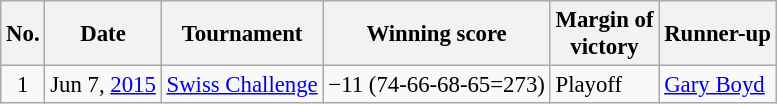<table class="wikitable" style="font-size:95%;">
<tr>
<th>No.</th>
<th>Date</th>
<th>Tournament</th>
<th>Winning score</th>
<th>Margin of<br>victory</th>
<th>Runner-up</th>
</tr>
<tr>
<td align=center>1</td>
<td align=right>Jun 7, <a href='#'>2015</a></td>
<td><a href='#'>Swiss Challenge</a></td>
<td>−11 (74-66-68-65=273)</td>
<td>Playoff</td>
<td> <a href='#'>Gary Boyd</a></td>
</tr>
</table>
